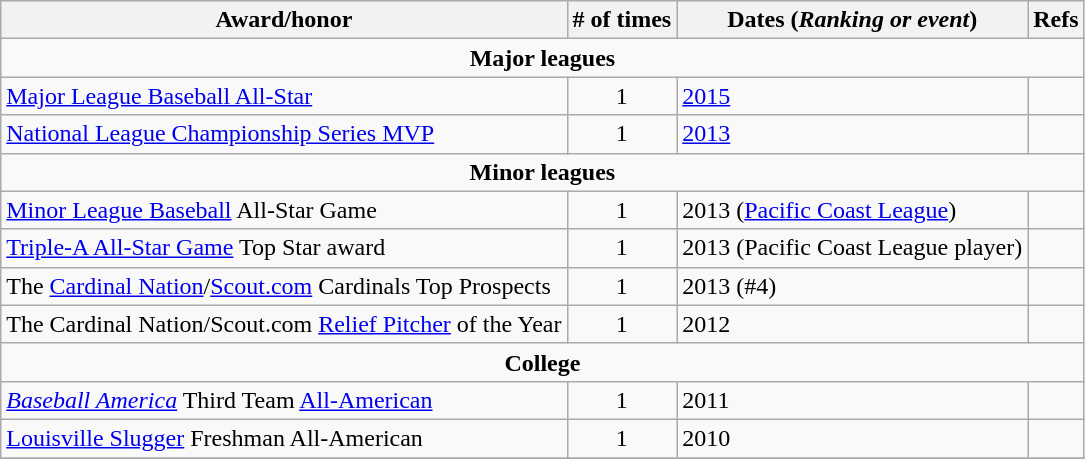<table class="wikitable" margin: 5px; text-align: center;>
<tr>
<th>Award/honor</th>
<th># of times</th>
<th>Dates (<em>Ranking or event</em>)</th>
<th>Refs</th>
</tr>
<tr>
<td colspan="4" style="text-align: center;"><strong>Major leagues</strong></td>
</tr>
<tr>
<td><a href='#'>Major League Baseball All-Star</a></td>
<td align="center">1</td>
<td><a href='#'>2015</a></td>
<td></td>
</tr>
<tr>
<td><a href='#'>National League Championship Series MVP</a></td>
<td align="center">1</td>
<td><a href='#'>2013</a></td>
<td></td>
</tr>
<tr>
<td colspan="4" style="text-align: center;"><strong>Minor leagues</strong></td>
</tr>
<tr>
<td><a href='#'>Minor League Baseball</a> All-Star Game</td>
<td align="center">1</td>
<td>2013 (<a href='#'>Pacific Coast League</a>)</td>
<td></td>
</tr>
<tr>
<td><a href='#'>Triple-A All-Star Game</a> Top Star award</td>
<td align="center">1</td>
<td>2013 (Pacific Coast League player)</td>
<td></td>
</tr>
<tr>
<td>The <a href='#'>Cardinal Nation</a>/<a href='#'>Scout.com</a> Cardinals Top Prospects</td>
<td align="center">1</td>
<td>2013 (#4)</td>
<td></td>
</tr>
<tr>
<td>The Cardinal Nation/Scout.com <a href='#'>Relief Pitcher</a> of the Year</td>
<td align="center">1</td>
<td>2012</td>
<td></td>
</tr>
<tr>
<td colspan="4" style="text-align: center;"><strong>College</strong></td>
</tr>
<tr>
<td><em><a href='#'>Baseball America</a></em> Third Team <a href='#'>All-American</a></td>
<td align="center">1</td>
<td>2011</td>
<td></td>
</tr>
<tr>
<td><a href='#'>Louisville Slugger</a> Freshman All-American</td>
<td align="center">1</td>
<td>2010</td>
<td></td>
</tr>
<tr>
</tr>
</table>
